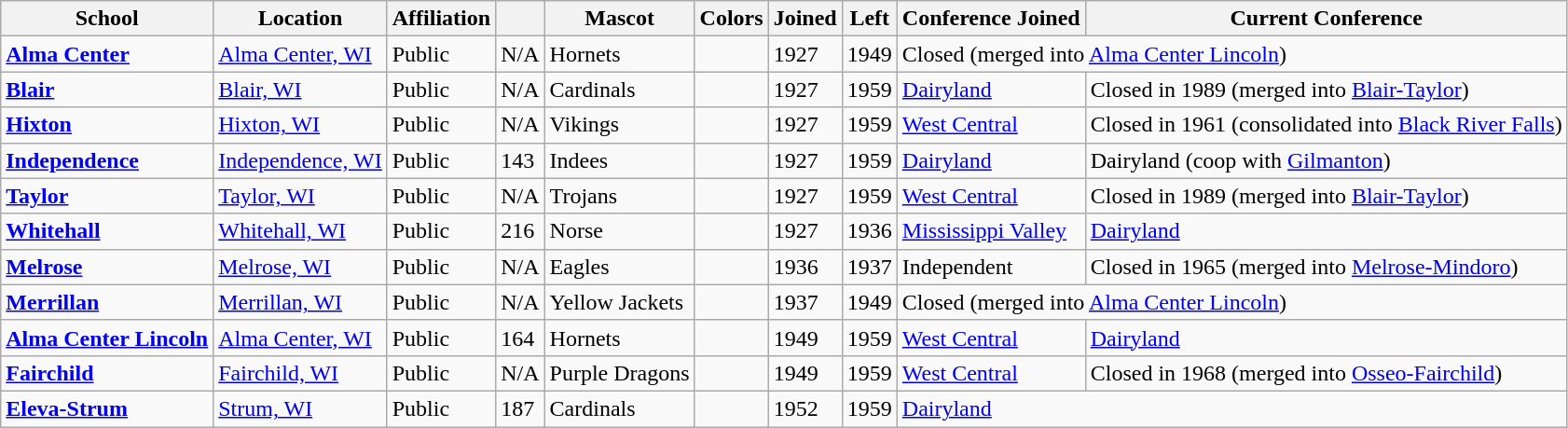<table class="wikitable sortable">
<tr>
<th>School</th>
<th>Location</th>
<th>Affiliation</th>
<th></th>
<th>Mascot</th>
<th>Colors</th>
<th>Joined</th>
<th>Left</th>
<th>Conference Joined</th>
<th>Current Conference</th>
</tr>
<tr>
<td><a href='#'><strong>Alma Center</strong></a></td>
<td><a href='#'>Alma Center, WI</a></td>
<td>Public</td>
<td>N/A</td>
<td>Hornets</td>
<td> </td>
<td>1927</td>
<td>1949</td>
<td colspan="2">Closed (merged into <a href='#'>Alma Center Lincoln</a>)</td>
</tr>
<tr>
<td><a href='#'><strong>Blair</strong></a></td>
<td><a href='#'>Blair, WI</a></td>
<td>Public</td>
<td>N/A</td>
<td>Cardinals</td>
<td> </td>
<td>1927</td>
<td>1959</td>
<td><a href='#'>Dairyland</a></td>
<td>Closed in 1989 (merged into <a href='#'>Blair-Taylor</a>)</td>
</tr>
<tr>
<td><a href='#'><strong>Hixton</strong></a></td>
<td><a href='#'>Hixton, WI</a></td>
<td>Public</td>
<td>N/A</td>
<td>Vikings</td>
<td> </td>
<td>1927</td>
<td>1959</td>
<td><a href='#'>West Central</a></td>
<td>Closed in 1961 (consolidated into <a href='#'>Black River Falls</a>)</td>
</tr>
<tr>
<td><a href='#'><strong>Independence</strong></a></td>
<td><a href='#'>Independence, WI</a></td>
<td>Public</td>
<td>143</td>
<td>Indees</td>
<td> </td>
<td>1927</td>
<td>1959</td>
<td><a href='#'>Dairyland</a></td>
<td>Dairyland (coop with <a href='#'>Gilmanton</a>)</td>
</tr>
<tr>
<td><a href='#'><strong>Taylor</strong></a></td>
<td><a href='#'>Taylor, WI</a></td>
<td>Public</td>
<td>N/A</td>
<td>Trojans</td>
<td> </td>
<td>1927</td>
<td>1959</td>
<td><a href='#'>West Central</a></td>
<td>Closed in 1989 (merged into <a href='#'>Blair-Taylor</a>)</td>
</tr>
<tr>
<td><a href='#'><strong>Whitehall</strong></a></td>
<td><a href='#'>Whitehall, WI</a></td>
<td>Public</td>
<td>216</td>
<td>Norse</td>
<td> </td>
<td>1927</td>
<td>1936</td>
<td><a href='#'>Mississippi Valley</a></td>
<td><a href='#'>Dairyland</a></td>
</tr>
<tr>
<td><a href='#'><strong>Melrose</strong></a></td>
<td><a href='#'>Melrose, WI</a></td>
<td>Public</td>
<td>N/A</td>
<td>Eagles</td>
<td> </td>
<td>1936</td>
<td>1937</td>
<td>Independent</td>
<td>Closed in 1965 (merged into <a href='#'>Melrose-Mindoro</a>)</td>
</tr>
<tr>
<td><a href='#'><strong>Merrillan</strong></a></td>
<td><a href='#'>Merrillan, WI</a></td>
<td>Public</td>
<td>N/A</td>
<td>Yellow Jackets</td>
<td> </td>
<td>1937</td>
<td>1949</td>
<td colspan="2">Closed (merged into <a href='#'>Alma Center Lincoln</a>)</td>
</tr>
<tr>
<td><a href='#'><strong>Alma Center Lincoln</strong></a></td>
<td><a href='#'>Alma Center, WI</a></td>
<td>Public</td>
<td>164</td>
<td>Hornets</td>
<td> </td>
<td>1949</td>
<td>1959</td>
<td><a href='#'>West Central</a></td>
<td><a href='#'>Dairyland</a></td>
</tr>
<tr>
<td><a href='#'><strong>Fairchild</strong></a></td>
<td><a href='#'>Fairchild, WI</a></td>
<td>Public</td>
<td>N/A</td>
<td>Purple Dragons</td>
<td> </td>
<td>1949</td>
<td>1959</td>
<td><a href='#'>West Central</a></td>
<td>Closed in 1968 (merged into <a href='#'>Osseo-Fairchild</a>)</td>
</tr>
<tr>
<td><strong><a href='#'>Eleva-Strum</a></strong></td>
<td><a href='#'>Strum, WI</a></td>
<td>Public</td>
<td>187</td>
<td>Cardinals</td>
<td> </td>
<td>1952</td>
<td>1959</td>
<td colspan="2"><a href='#'>Dairyland</a></td>
</tr>
</table>
